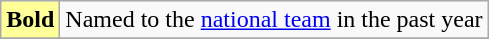<table class="wikitable">
<tr>
<td style="background-color:#FFFF99"><strong>Bold</strong></td>
<td>Named to the <a href='#'>national team</a> in the past year</td>
</tr>
<tr>
</tr>
</table>
